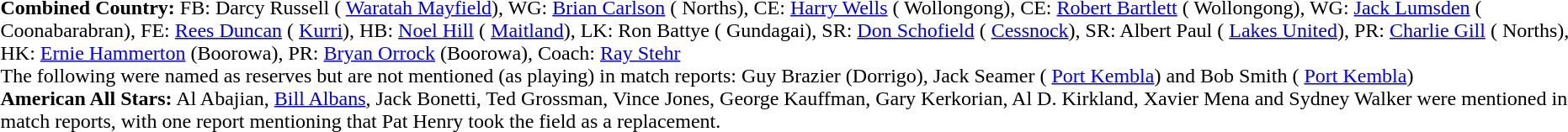<table width="100%" class="mw-collapsible mw-collapsed">
<tr>
<td valign="top" width="50%"><br><strong>Combined Country:</strong> FB: Darcy Russell ( <a href='#'>Waratah Mayfield</a>), WG: <a href='#'>Brian Carlson</a> ( Norths), CE: <a href='#'>Harry Wells</a> ( Wollongong), CE: <a href='#'>Robert Bartlett</a> ( Wollongong), WG: <a href='#'>Jack Lumsden</a> ( Coonabarabran), FE: <a href='#'>Rees Duncan</a> ( <a href='#'>Kurri</a>), HB: <a href='#'>Noel Hill</a> ( <a href='#'>Maitland</a>), LK: Ron Battye ( Gundagai), SR: <a href='#'>Don Schofield</a> ( <a href='#'>Cessnock</a>), SR: Albert Paul ( <a href='#'>Lakes United</a>), PR: <a href='#'>Charlie Gill</a> ( Norths), HK: <a href='#'>Ernie Hammerton</a> (Boorowa), PR: <a href='#'>Bryan Orrock</a> (Boorowa), Coach: <a href='#'>Ray Stehr</a><br>
The following were named as reserves but are not mentioned (as playing) in match reports: Guy Brazier (Dorrigo), Jack Seamer ( <a href='#'>Port Kembla</a>) and Bob Smith ( <a href='#'>Port Kembla</a>)<br>
<strong>American All Stars:</strong> Al Abajian, <a href='#'>Bill Albans</a>, Jack Bonetti, Ted Grossman, Vince Jones, George Kauffman, Gary Kerkorian, Al D. Kirkland, Xavier Mena and Sydney Walker were mentioned in match reports, with one report mentioning that Pat Henry took the field as a replacement.</td>
</tr>
</table>
